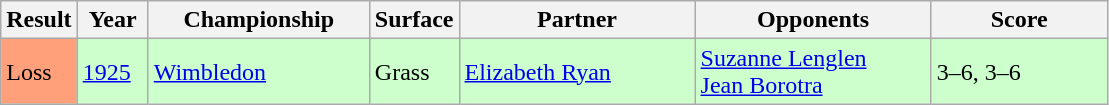<table class="sortable wikitable">
<tr>
<th style="width:40px">Result</th>
<th style="width:40px">Year</th>
<th style="width:140px">Championship</th>
<th style="width:50px">Surface</th>
<th style="width:150px">Partner</th>
<th style="width:150px">Opponents</th>
<th style="width:110px" class="unsortable">Score</th>
</tr>
<tr style="background:#cfc;">
<td style="background:#ffa07a;">Loss</td>
<td><a href='#'>1925</a></td>
<td><a href='#'>Wimbledon</a></td>
<td>Grass</td>
<td> <a href='#'>Elizabeth Ryan</a></td>
<td> <a href='#'>Suzanne Lenglen</a> <br>  <a href='#'>Jean Borotra</a></td>
<td>3–6, 3–6</td>
</tr>
</table>
